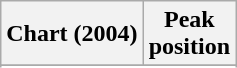<table class="wikitable sortable plainrowheaders">
<tr>
<th>Chart (2004)</th>
<th>Peak<br>position</th>
</tr>
<tr>
</tr>
<tr>
</tr>
<tr>
</tr>
<tr>
</tr>
<tr>
</tr>
<tr>
</tr>
<tr>
</tr>
<tr>
</tr>
</table>
